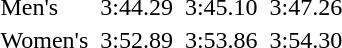<table>
<tr>
<td>Men's<br></td>
<td></td>
<td>3:44.29</td>
<td></td>
<td>3:45.10</td>
<td></td>
<td>3:47.26</td>
</tr>
<tr>
<td>Women's<br></td>
<td></td>
<td>3:52.89</td>
<td></td>
<td>3:53.86</td>
<td></td>
<td>3:54.30</td>
</tr>
</table>
